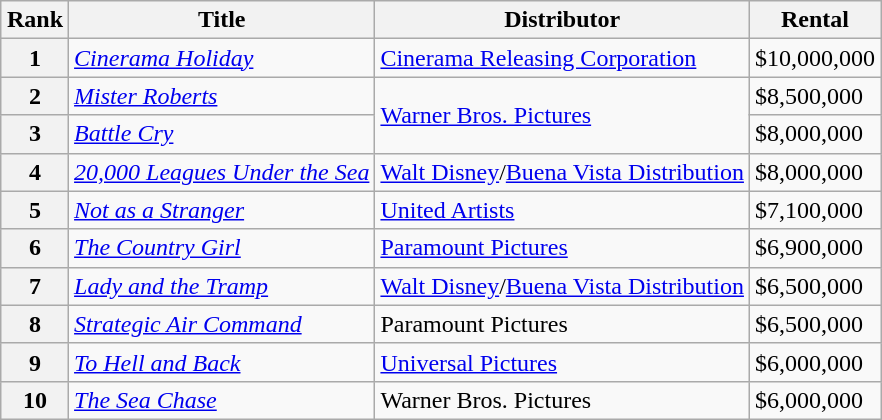<table class="wikitable sortable" style="margin:auto; margin:auto;">
<tr>
<th>Rank</th>
<th>Title</th>
<th>Distributor</th>
<th>Rental</th>
</tr>
<tr>
<th style="text-align:center;">1</th>
<td><em><a href='#'>Cinerama Holiday</a></em></td>
<td><a href='#'>Cinerama Releasing Corporation</a></td>
<td>$10,000,000</td>
</tr>
<tr>
<th style="text-align:center;">2</th>
<td><em><a href='#'>Mister Roberts</a></em></td>
<td rowspan="2"><a href='#'>Warner Bros. Pictures</a></td>
<td>$8,500,000</td>
</tr>
<tr>
<th style="text-align:center;">3</th>
<td><em><a href='#'>Battle Cry</a></em></td>
<td>$8,000,000</td>
</tr>
<tr>
<th style="text-align:center;">4</th>
<td><em><a href='#'>20,000 Leagues Under the Sea</a></em></td>
<td><a href='#'>Walt Disney</a>/<a href='#'>Buena Vista Distribution</a></td>
<td>$8,000,000</td>
</tr>
<tr>
<th style="text-align:center;">5</th>
<td><em><a href='#'>Not as a Stranger</a></em></td>
<td><a href='#'>United Artists</a></td>
<td>$7,100,000</td>
</tr>
<tr>
<th style="text-align:center;">6</th>
<td><em><a href='#'>The Country Girl</a></em></td>
<td><a href='#'>Paramount Pictures</a></td>
<td>$6,900,000</td>
</tr>
<tr>
<th style="text-align:center;">7</th>
<td><em><a href='#'>Lady and the Tramp</a></em></td>
<td><a href='#'>Walt Disney</a>/<a href='#'>Buena Vista Distribution</a></td>
<td>$6,500,000</td>
</tr>
<tr>
<th style="text-align:center;">8</th>
<td><em><a href='#'>Strategic Air Command</a></em></td>
<td>Paramount Pictures</td>
<td>$6,500,000</td>
</tr>
<tr>
<th style="text-align:center;">9</th>
<td><em><a href='#'>To Hell and Back</a></em></td>
<td><a href='#'>Universal Pictures</a></td>
<td>$6,000,000</td>
</tr>
<tr>
<th style="text-align:center;">10</th>
<td><em><a href='#'>The Sea Chase</a></em></td>
<td>Warner Bros. Pictures</td>
<td>$6,000,000</td>
</tr>
</table>
